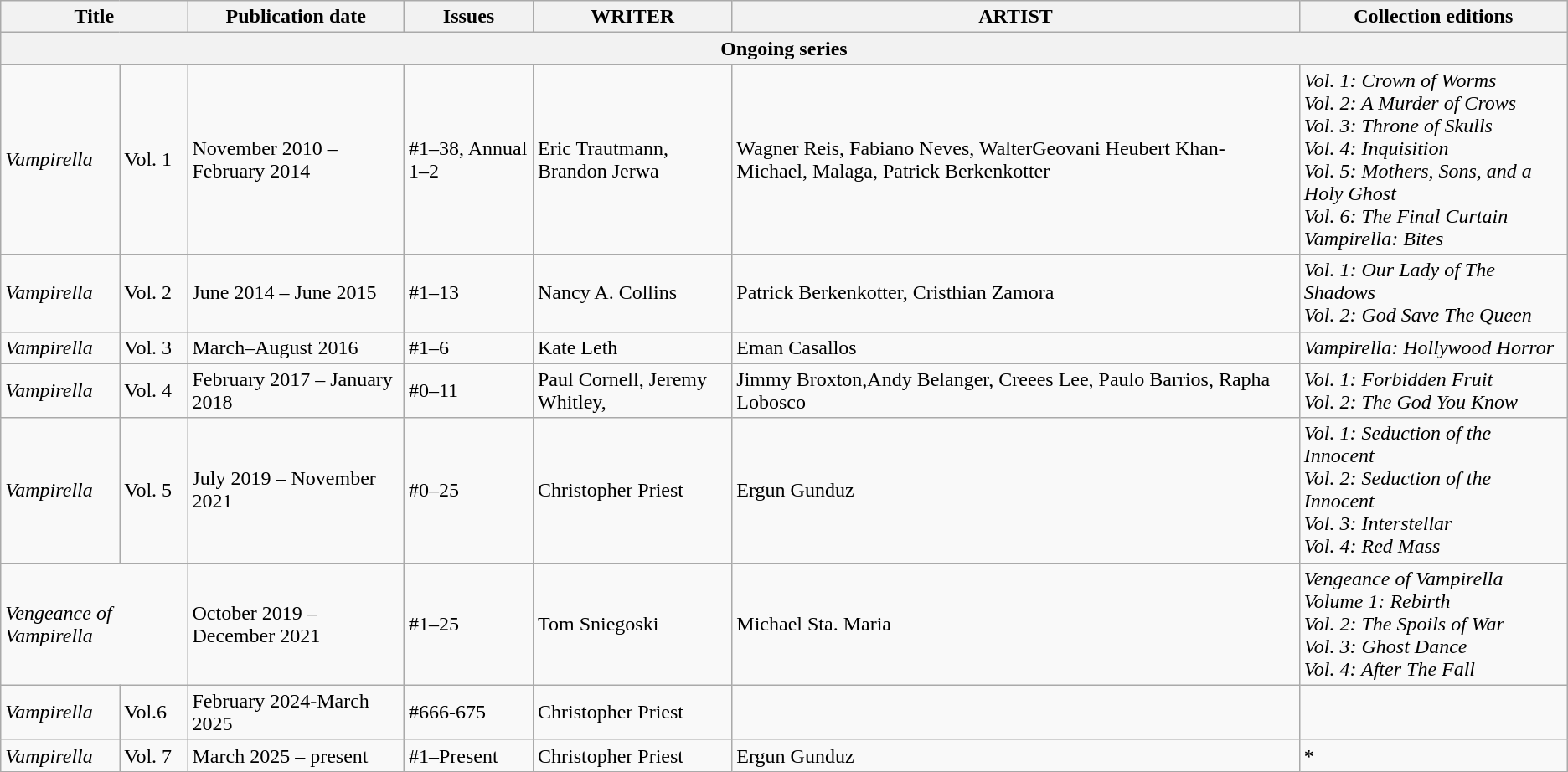<table class="wikitable">
<tr>
<th colspan="2">Title</th>
<th>Publication date</th>
<th>Issues</th>
<th>WRITER</th>
<th>ARTIST</th>
<th>Collection editions</th>
</tr>
<tr>
<th colspan="7">Ongoing series</th>
</tr>
<tr>
<td><em>Vampirella</em></td>
<td>Vol. 1</td>
<td>November 2010 – February 2014</td>
<td>#1–38, Annual 1–2</td>
<td>Eric Trautmann,<br>Brandon Jerwa</td>
<td>Wagner Reis, Fabiano Neves, WalterGeovani Heubert Khan-Michael, Malaga, Patrick Berkenkotter</td>
<td><em>Vol. 1: Crown of Worms</em><br><em>Vol. 2: A Murder of Crows</em><br><em>Vol. 3: Throne of Skulls</em><br><em>Vol. 4: Inquisition</em><br><em>Vol. 5: Mothers, Sons, and a Holy Ghost</em><br><em>Vol. 6: The Final Curtain</em><br><em>Vampirella: Bites</em></td>
</tr>
<tr>
<td><em>Vampirella</em></td>
<td>Vol. 2</td>
<td>June 2014 – June 2015</td>
<td>#1–13</td>
<td>Nancy A. Collins</td>
<td>Patrick Berkenkotter, Cristhian Zamora</td>
<td><em>Vol. 1: Our Lady of The Shadows</em><br><em>Vol. 2: God Save The Queen</em></td>
</tr>
<tr>
<td><em>Vampirella</em></td>
<td>Vol. 3</td>
<td>March–August 2016</td>
<td>#1–6</td>
<td>Kate Leth</td>
<td>Eman Casallos</td>
<td><em>Vampirella: Hollywood Horror</em></td>
</tr>
<tr>
<td><em>Vampirella</em></td>
<td>Vol. 4</td>
<td>February 2017 – January 2018</td>
<td>#0–11</td>
<td>Paul Cornell, Jeremy Whitley,</td>
<td>Jimmy Broxton,Andy Belanger, Creees Lee, Paulo Barrios, Rapha Lobosco</td>
<td><em>Vol. 1: Forbidden Fruit</em><br><em>Vol. 2: The God You Know</em></td>
</tr>
<tr>
<td><em>Vampirella</em></td>
<td>Vol. 5</td>
<td>July 2019 – November 2021</td>
<td>#0–25</td>
<td>Christopher Priest</td>
<td>Ergun Gunduz</td>
<td><em>Vol. 1: Seduction of the Innocent</em><br><em>Vol. 2: Seduction of the Innocent</em><br><em>Vol. 3: Interstellar</em><br><em>Vol. 4: Red Mass</em></td>
</tr>
<tr>
<td colspan="2"><em>Vengeance of Vampirella</em></td>
<td>October 2019 – December 2021</td>
<td>#1–25</td>
<td>Tom Sniegoski</td>
<td>Michael Sta. Maria</td>
<td><em>Vengeance of Vampirella Volume 1: Rebirth</em><br><em>Vol. 2: The Spoils of War</em><br><em>Vol. 3: Ghost Dance</em><br><em>Vol. 4: After The Fall</em></td>
</tr>
<tr>
<td><em>Vampirella</em></td>
<td>Vol.6</td>
<td>February 2024-March 2025</td>
<td>#666-675</td>
<td>Christopher Priest</td>
<td><br></td>
<td></td>
</tr>
<tr>
<td><em>Vampirella</em></td>
<td>Vol. 7</td>
<td>March 2025 – present</td>
<td>#1–Present</td>
<td>Christopher Priest</td>
<td>Ergun Gunduz</td>
<td>*</td>
</tr>
</table>
